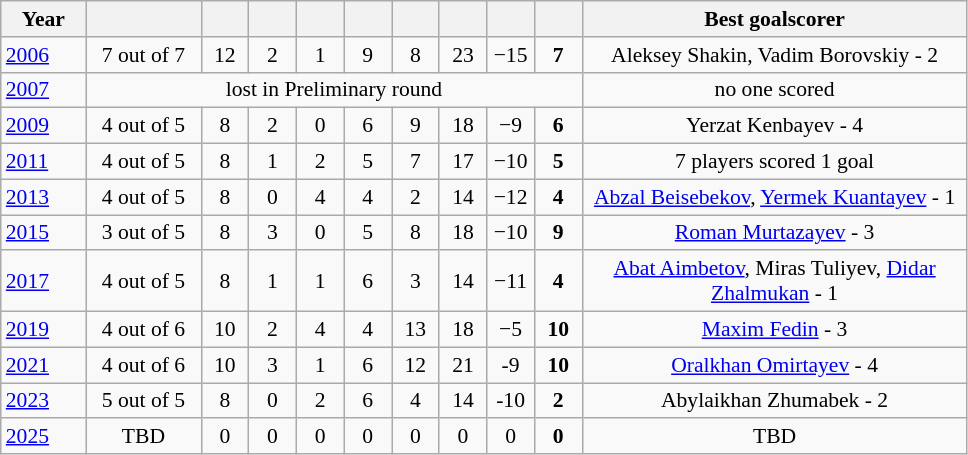<table class="wikitable" style="text-align: center; font-size: 90%;">
<tr>
<th width=50>Year</th>
<th width=70></th>
<th width=25></th>
<th width=25></th>
<th width=25></th>
<th width=25></th>
<th width=25></th>
<th width=25></th>
<th width=25></th>
<th width=25></th>
<th width=250>Best goalscorer</th>
</tr>
<tr>
<td align="left"><a href='#'>2006</a></td>
<td>7 out of 7</td>
<td>12</td>
<td>2</td>
<td>1</td>
<td>9</td>
<td>8</td>
<td>23</td>
<td>−15</td>
<td><strong>7</strong></td>
<td>Aleksey Shakin, Vadim Borovskiy - 2</td>
</tr>
<tr>
<td align="left"><a href='#'>2007</a></td>
<td colspan="9">lost in Preliminary round</td>
<td>no one scored</td>
</tr>
<tr>
<td align="left"><a href='#'>2009</a></td>
<td>4 out of 5</td>
<td>8</td>
<td>2</td>
<td>0</td>
<td>6</td>
<td>9</td>
<td>18</td>
<td>−9</td>
<td><strong>6</strong></td>
<td>Yerzat Kenbayev - 4</td>
</tr>
<tr>
<td align="left"><a href='#'>2011</a></td>
<td>4 out of 5</td>
<td>8</td>
<td>1</td>
<td>2</td>
<td>5</td>
<td>7</td>
<td>17</td>
<td>−10</td>
<td><strong>5</strong></td>
<td>7 players scored 1 goal</td>
</tr>
<tr>
<td align="left"><a href='#'>2013</a></td>
<td>4 out of 5</td>
<td>8</td>
<td>0</td>
<td>4</td>
<td>4</td>
<td>2</td>
<td>14</td>
<td>−12</td>
<td><strong>4</strong></td>
<td><a href='#'>Abzal Beisebekov</a>, <a href='#'>Yermek Kuantayev</a> - 1</td>
</tr>
<tr>
<td align="left"><a href='#'>2015</a></td>
<td>3 out of 5</td>
<td>8</td>
<td>3</td>
<td>0</td>
<td>5</td>
<td>8</td>
<td>18</td>
<td>−10</td>
<td><strong>9</strong></td>
<td><a href='#'>Roman Murtazayev</a> - 3</td>
</tr>
<tr>
<td align="left"><a href='#'>2017</a></td>
<td>4 out of 5</td>
<td>8</td>
<td>1</td>
<td>1</td>
<td>6</td>
<td>3</td>
<td>14</td>
<td>−11</td>
<td><strong>4</strong></td>
<td><a href='#'>Abat Aimbetov</a>, Miras Tuliyev, <a href='#'>Didar Zhalmukan</a> - 1</td>
</tr>
<tr>
<td align="left"><a href='#'>2019</a></td>
<td>4 out of 6</td>
<td>10</td>
<td>2</td>
<td>4</td>
<td>4</td>
<td>13</td>
<td>18</td>
<td>−5</td>
<td><strong>10</strong></td>
<td><a href='#'>Maxim Fedin</a> - 3</td>
</tr>
<tr>
<td align="left"><a href='#'>2021</a></td>
<td>4 out of 6</td>
<td>10</td>
<td>3</td>
<td>1</td>
<td>6</td>
<td>12</td>
<td>21</td>
<td>-9</td>
<td><strong>10</strong></td>
<td><a href='#'>Oralkhan Omirtayev</a> - 4</td>
</tr>
<tr>
<td align="left"><a href='#'>2023</a></td>
<td>5 out of 5</td>
<td>8</td>
<td>0</td>
<td>2</td>
<td>6</td>
<td>4</td>
<td>14</td>
<td>-10</td>
<td><strong>2</strong></td>
<td>Abylaikhan Zhumabek - 2</td>
</tr>
<tr>
<td align="left"><a href='#'>2025</a></td>
<td>TBD</td>
<td>0</td>
<td>0</td>
<td>0</td>
<td>0</td>
<td>0</td>
<td>0</td>
<td>0</td>
<td><strong>0</strong></td>
<td>TBD</td>
</tr>
</table>
